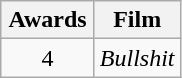<table class="wikitable plainrowheaders" rowspan=2 style="text-align: center;" border="2" background: #f6e39c;>
<tr>
<th scope="col" style="width:55px;">Awards</th>
<th scope="col" style="text-align:center;">Film</th>
</tr>
<tr>
<td>4</td>
<td><em>Bullshit</em></td>
</tr>
</table>
